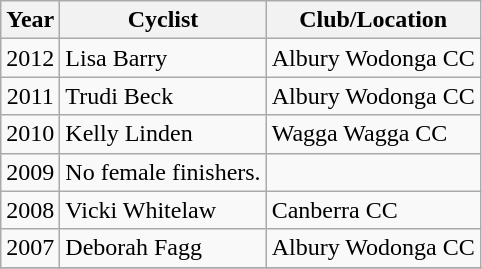<table class="wikitable">
<tr>
<th>Year</th>
<th>Cyclist</th>
<th>Club/Location</th>
</tr>
<tr align="center">
<td>2012</td>
<td align="left">Lisa Barry</td>
<td align="left">Albury Wodonga CC</td>
</tr>
<tr align="center">
<td>2011</td>
<td align="left">Trudi Beck</td>
<td align="left">Albury Wodonga CC</td>
</tr>
<tr align="center">
<td>2010</td>
<td align="left">Kelly Linden</td>
<td align="left">Wagga Wagga CC</td>
</tr>
<tr align="center">
<td>2009</td>
<td align="left">No female finishers.</td>
<td align="left"></td>
</tr>
<tr align="center">
<td>2008</td>
<td align="left">Vicki Whitelaw</td>
<td align="left">Canberra CC</td>
</tr>
<tr align="center">
<td>2007</td>
<td align="left">Deborah Fagg</td>
<td align="left">Albury Wodonga CC</td>
</tr>
<tr align="center">
</tr>
</table>
